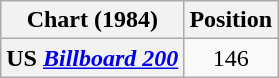<table class="wikitable sortable plainrowheaders" style="text-align:center">
<tr>
<th scope="col">Chart (1984)</th>
<th scope="col">Position</th>
</tr>
<tr>
<th scope="row">US <em><a href='#'>Billboard 200</a></em></th>
<td>146</td>
</tr>
</table>
